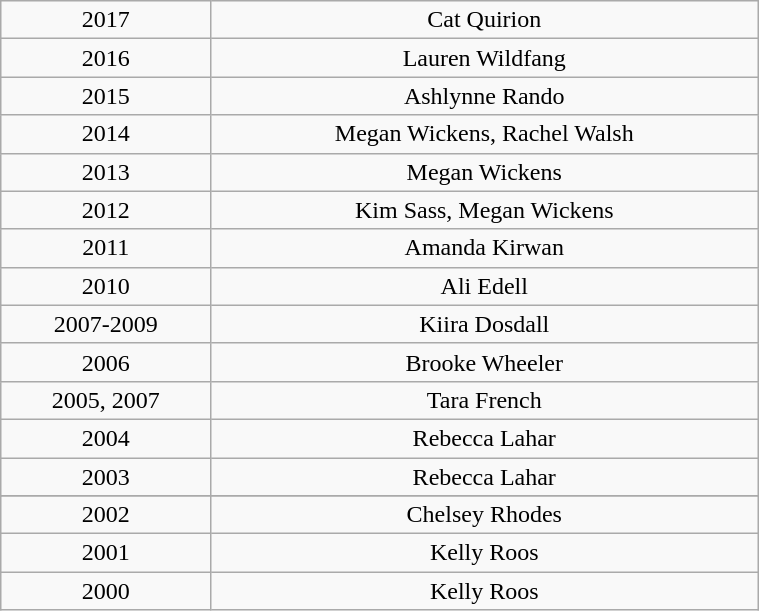<table class="wikitable" style="width:40%; text-align:center;">
<tr>
<td>2017</td>
<td>Cat Quirion</td>
</tr>
<tr>
<td>2016</td>
<td>Lauren Wildfang</td>
</tr>
<tr>
<td>2015</td>
<td>Ashlynne Rando</td>
</tr>
<tr>
<td>2014</td>
<td>Megan Wickens, Rachel Walsh</td>
</tr>
<tr>
<td>2013</td>
<td>Megan Wickens</td>
</tr>
<tr>
<td>2012</td>
<td>Kim Sass, Megan Wickens</td>
</tr>
<tr>
<td>2011</td>
<td>Amanda Kirwan</td>
</tr>
<tr>
<td>2010</td>
<td>Ali Edell</td>
</tr>
<tr>
<td>2007-2009</td>
<td>Kiira Dosdall</td>
</tr>
<tr>
<td>2006</td>
<td>Brooke Wheeler</td>
</tr>
<tr>
<td>2005, 2007</td>
<td>Tara French</td>
</tr>
<tr>
<td>2004</td>
<td>Rebecca Lahar</td>
</tr>
<tr>
<td>2003</td>
<td>Rebecca Lahar</td>
</tr>
<tr>
</tr>
<tr>
<td>2002</td>
<td>Chelsey Rhodes</td>
</tr>
<tr>
<td>2001</td>
<td>Kelly Roos</td>
</tr>
<tr>
<td>2000</td>
<td>Kelly Roos</td>
</tr>
</table>
